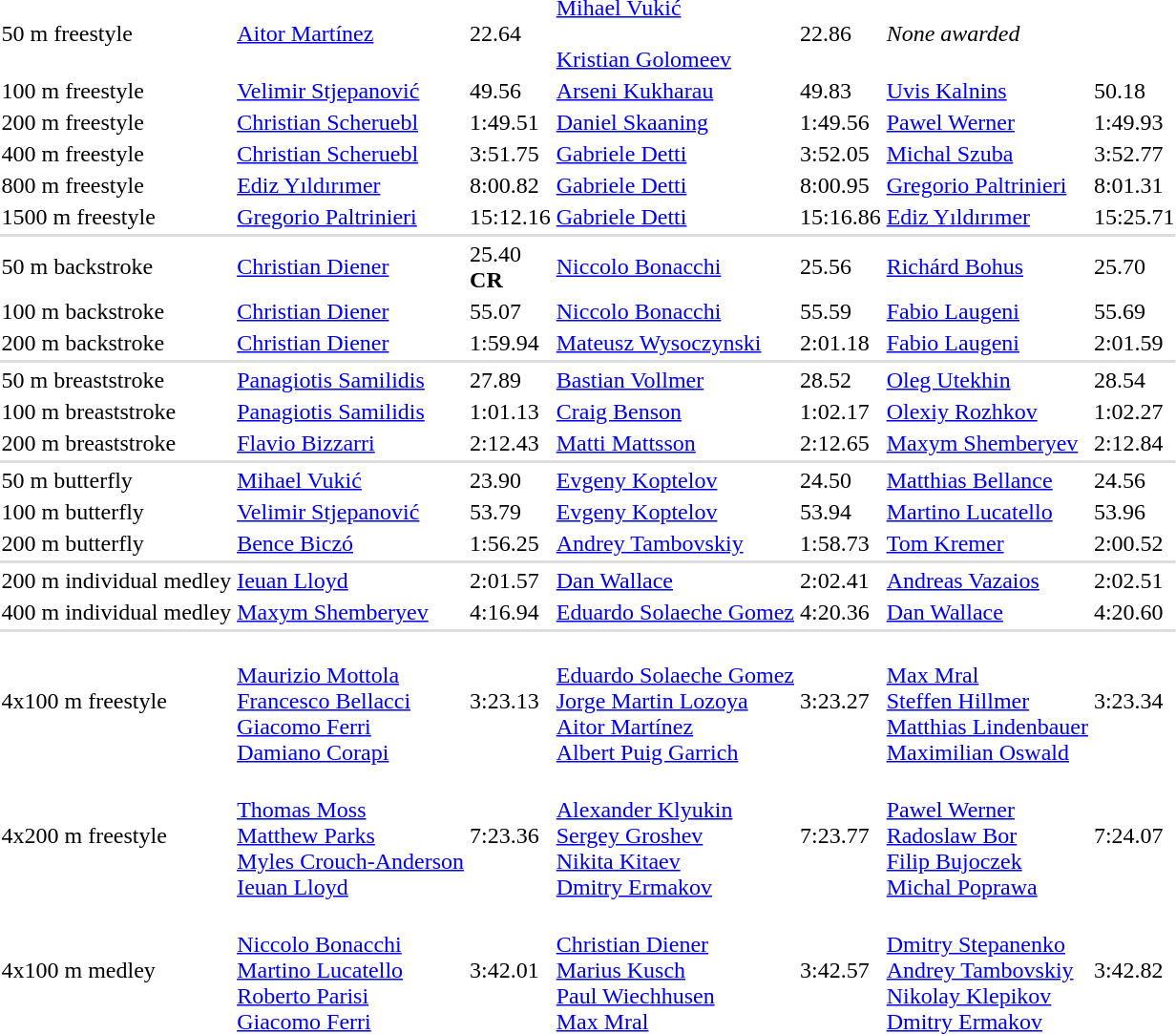<table>
<tr>
<td>50 m freestyle</td>
<td><a href='#'>Aitor Martínez</a> <br> </td>
<td>22.64</td>
<td><a href='#'>Mihael Vukić</a><br>  <br><a href='#'>Kristian Golomeev</a><br> </td>
<td>22.86</td>
<td><em>None awarded</em></td>
<td></td>
</tr>
<tr>
<td>100 m freestyle</td>
<td><a href='#'>Velimir Stjepanović</a> <br> </td>
<td>49.56</td>
<td><a href='#'>Arseni Kukharau</a><br> </td>
<td>49.83</td>
<td><a href='#'>Uvis Kalnins</a><br> </td>
<td>50.18</td>
</tr>
<tr>
<td>200 m freestyle</td>
<td><a href='#'>Christian Scheruebl</a><br> </td>
<td>1:49.51</td>
<td><a href='#'>Daniel Skaaning</a><br> </td>
<td>1:49.56</td>
<td><a href='#'>Pawel Werner</a><br> </td>
<td>1:49.93</td>
</tr>
<tr>
<td>400 m freestyle</td>
<td><a href='#'>Christian Scheruebl</a><br> </td>
<td>3:51.75</td>
<td><a href='#'>Gabriele Detti</a><br> </td>
<td>3:52.05</td>
<td><a href='#'>Michal Szuba</a><br> </td>
<td>3:52.77</td>
</tr>
<tr>
<td>800 m freestyle</td>
<td><a href='#'>Ediz Yıldırımer</a><br> </td>
<td>8:00.82</td>
<td><a href='#'>Gabriele Detti</a><br> </td>
<td>8:00.95</td>
<td><a href='#'>Gregorio Paltrinieri</a><br> </td>
<td>8:01.31</td>
</tr>
<tr>
<td>1500 m freestyle</td>
<td><a href='#'>Gregorio Paltrinieri</a><br> </td>
<td>15:12.16</td>
<td><a href='#'>Gabriele Detti</a><br> </td>
<td>15:16.86</td>
<td><a href='#'>Ediz Yıldırımer</a><br> </td>
<td>15:25.71</td>
</tr>
<tr bgcolor=#DDDDDD>
<td colspan=7></td>
</tr>
<tr>
<td>50 m backstroke</td>
<td><a href='#'>Christian Diener</a><br> </td>
<td>25.40 <br><strong>CR</strong></td>
<td><a href='#'>Niccolo Bonacchi</a><br> </td>
<td>25.56</td>
<td><a href='#'>Richárd Bohus</a><br> </td>
<td>25.70</td>
</tr>
<tr>
<td>100 m backstroke</td>
<td><a href='#'>Christian Diener</a><br> </td>
<td>55.07</td>
<td><a href='#'>Niccolo Bonacchi</a><br> </td>
<td>55.59</td>
<td><a href='#'>Fabio Laugeni</a><br> </td>
<td>55.69</td>
</tr>
<tr>
<td>200 m backstroke</td>
<td><a href='#'>Christian Diener</a><br> </td>
<td>1:59.94</td>
<td><a href='#'>Mateusz Wysoczynski</a><br> </td>
<td>2:01.18</td>
<td><a href='#'>Fabio Laugeni</a><br> </td>
<td>2:01.59</td>
</tr>
<tr bgcolor=#DDDDDD>
<td colspan=7></td>
</tr>
<tr>
<td>50 m breaststroke</td>
<td><a href='#'>Panagiotis Samilidis</a><br> </td>
<td>27.89</td>
<td><a href='#'>Bastian Vollmer</a><br> </td>
<td>28.52</td>
<td><a href='#'>Oleg Utekhin</a><br> </td>
<td>28.54</td>
</tr>
<tr>
<td>100 m breaststroke</td>
<td><a href='#'>Panagiotis Samilidis</a><br> </td>
<td>1:01.13</td>
<td><a href='#'>Craig Benson</a><br> </td>
<td>1:02.17</td>
<td><a href='#'>Olexiy Rozhkov</a><br> </td>
<td>1:02.27</td>
</tr>
<tr>
<td>200 m breaststroke</td>
<td><a href='#'>Flavio Bizzarri</a><br> </td>
<td>2:12.43</td>
<td><a href='#'>Matti Mattsson</a><br> </td>
<td>2:12.65</td>
<td><a href='#'>Maxym Shemberyev</a><br> </td>
<td>2:12.84</td>
</tr>
<tr bgcolor=#DDDDDD>
<td colspan=7></td>
</tr>
<tr>
<td>50 m butterfly</td>
<td><a href='#'>Mihael Vukić</a><br> </td>
<td>23.90</td>
<td><a href='#'>Evgeny Koptelov</a><br> </td>
<td>24.50</td>
<td><a href='#'>Matthias Bellance</a><br> </td>
<td>24.56</td>
</tr>
<tr>
<td>100 m butterfly</td>
<td><a href='#'>Velimir Stjepanović</a> <br> </td>
<td>53.79</td>
<td><a href='#'>Evgeny Koptelov</a><br> </td>
<td>53.94</td>
<td><a href='#'>Martino Lucatello</a><br> </td>
<td>53.96</td>
</tr>
<tr>
<td>200 m butterfly</td>
<td><a href='#'>Bence Biczó</a><br> </td>
<td>1:56.25</td>
<td><a href='#'>Andrey Tambovskiy</a><br> </td>
<td>1:58.73</td>
<td><a href='#'>Tom Kremer</a><br> </td>
<td>2:00.52</td>
</tr>
<tr bgcolor=#DDDDDD>
<td colspan=7></td>
</tr>
<tr>
<td>200 m individual medley</td>
<td><a href='#'>Ieuan Lloyd</a><br> </td>
<td>2:01.57</td>
<td><a href='#'>Dan Wallace</a><br> </td>
<td>2:02.41</td>
<td><a href='#'>Andreas Vazaios</a><br> </td>
<td>2:02.51</td>
</tr>
<tr>
<td>400 m individual medley</td>
<td><a href='#'>Maxym Shemberyev</a><br> </td>
<td>4:16.94</td>
<td><a href='#'>Eduardo Solaeche Gomez</a><br> </td>
<td>4:20.36</td>
<td><a href='#'>Dan Wallace</a><br> </td>
<td>4:20.60</td>
</tr>
<tr bgcolor=#DDDDDD>
<td colspan=7></td>
</tr>
<tr>
<td>4x100 m freestyle</td>
<td><br><a href='#'>Maurizio Mottola</a><br><a href='#'>Francesco Bellacci</a><br><a href='#'>Giacomo Ferri</a><br><a href='#'>Damiano Corapi</a></td>
<td>3:23.13</td>
<td><br><a href='#'>Eduardo Solaeche Gomez</a><br><a href='#'>Jorge Martin Lozoya</a><br><a href='#'>Aitor Martínez</a><br><a href='#'>Albert Puig Garrich</a></td>
<td>3:23.27</td>
<td><br><a href='#'>Max Mral</a><br><a href='#'>Steffen Hillmer</a><br><a href='#'>Matthias Lindenbauer</a> <br><a href='#'>Maximilian Oswald</a></td>
<td>3:23.34</td>
</tr>
<tr>
<td>4x200 m freestyle</td>
<td><br><a href='#'>Thomas Moss</a><br><a href='#'>Matthew Parks</a><br><a href='#'>Myles Crouch-Anderson</a><br><a href='#'>Ieuan Lloyd</a></td>
<td>7:23.36</td>
<td><br><a href='#'>Alexander Klyukin</a><br><a href='#'>Sergey Groshev</a><br><a href='#'>Nikita Kitaev</a><br><a href='#'>Dmitry Ermakov</a></td>
<td>7:23.77</td>
<td> <br><a href='#'>Pawel Werner</a><br><a href='#'>Radoslaw Bor</a><br><a href='#'>Filip Bujoczek</a><br><a href='#'>Michal Poprawa</a></td>
<td>7:24.07</td>
</tr>
<tr>
<td>4x100 m medley</td>
<td><br><a href='#'>Niccolo Bonacchi</a><br><a href='#'>Martino Lucatello</a><br><a href='#'>Roberto Parisi</a><br><a href='#'>Giacomo Ferri</a></td>
<td>3:42.01</td>
<td><br><a href='#'>Christian Diener</a><br><a href='#'>Marius Kusch</a><br><a href='#'>Paul Wiechhusen</a> <br><a href='#'>Max Mral</a></td>
<td>3:42.57</td>
<td><br><a href='#'>Dmitry Stepanenko</a><br><a href='#'>Andrey Tambovskiy</a><br><a href='#'>Nikolay Klepikov</a><br><a href='#'>Dmitry Ermakov</a></td>
<td>3:42.82</td>
</tr>
</table>
